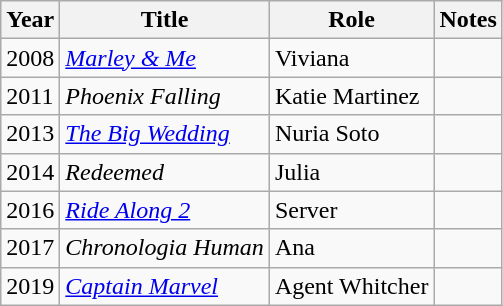<table class="wikitable">
<tr>
<th>Year</th>
<th>Title</th>
<th>Role</th>
<th>Notes</th>
</tr>
<tr>
<td>2008</td>
<td><em><a href='#'>Marley & Me</a></em></td>
<td>Viviana</td>
<td></td>
</tr>
<tr>
<td>2011</td>
<td><em>Phoenix Falling</em></td>
<td>Katie Martinez</td>
<td></td>
</tr>
<tr>
<td>2013</td>
<td><em><a href='#'>The Big Wedding</a></em></td>
<td>Nuria Soto</td>
<td></td>
</tr>
<tr>
<td>2014</td>
<td><em>Redeemed</em></td>
<td>Julia</td>
<td></td>
</tr>
<tr>
<td>2016</td>
<td><em><a href='#'>Ride Along 2</a></em></td>
<td>Server</td>
<td></td>
</tr>
<tr>
<td>2017</td>
<td><em>Chronologia Human</em></td>
<td>Ana</td>
<td></td>
</tr>
<tr>
<td>2019</td>
<td><em><a href='#'>Captain Marvel</a></em></td>
<td>Agent Whitcher</td>
<td></td>
</tr>
</table>
